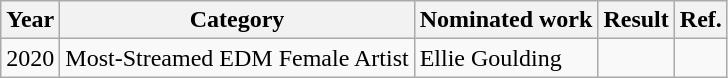<table class="wikitable">
<tr>
<th>Year</th>
<th>Category</th>
<th>Nominated work</th>
<th>Result</th>
<th>Ref.</th>
</tr>
<tr>
<td>2020</td>
<td>Most-Streamed EDM Female Artist</td>
<td>Ellie Goulding</td>
<td></td>
<td></td>
</tr>
</table>
